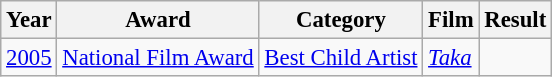<table class="wikitable" style="font-size: 95%;">
<tr>
<th>Year</th>
<th>Award</th>
<th>Category</th>
<th>Film</th>
<th>Result</th>
</tr>
<tr>
<td><a href='#'>2005</a></td>
<td><a href='#'>National Film Award</a></td>
<td><a href='#'>Best Child Artist</a></td>
<td><em><a href='#'>Taka</a></em></td>
<td></td>
</tr>
</table>
